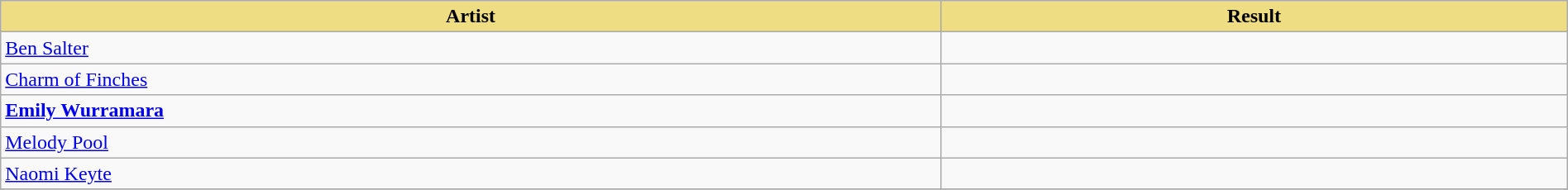<table class="wikitable" width=100%>
<tr>
<th style="width:15%;background:#EEDD82;">Artist</th>
<th style="width:10%;background:#EEDD82;">Result</th>
</tr>
<tr>
<td><a href='#'>Ben Salter</a></td>
<td></td>
</tr>
<tr>
<td><a href='#'>Charm of Finches</a></td>
<td></td>
</tr>
<tr>
<td><strong><a href='#'>Emily Wurramara</a></strong></td>
<td></td>
</tr>
<tr>
<td><a href='#'>Melody Pool</a></td>
<td></td>
</tr>
<tr>
<td><a href='#'>Naomi Keyte</a></td>
<td></td>
</tr>
<tr>
</tr>
</table>
